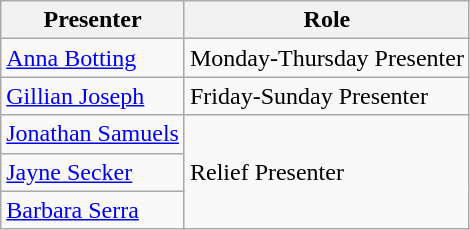<table class="wikitable">
<tr>
<th>Presenter</th>
<th>Role</th>
</tr>
<tr>
<td><a href='#'>Anna Botting</a></td>
<td>Monday-Thursday Presenter</td>
</tr>
<tr>
<td><a href='#'>Gillian Joseph</a></td>
<td>Friday-Sunday Presenter</td>
</tr>
<tr>
<td><a href='#'>Jonathan Samuels</a></td>
<td rowspan=3>Relief Presenter</td>
</tr>
<tr>
<td><a href='#'>Jayne Secker</a></td>
</tr>
<tr>
<td><a href='#'>Barbara Serra</a></td>
</tr>
</table>
